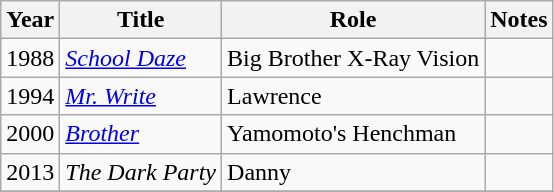<table class="wikitable sortable">
<tr>
<th>Year</th>
<th>Title</th>
<th>Role</th>
<th>Notes</th>
</tr>
<tr>
<td>1988</td>
<td><em><a href='#'>School Daze</a></em></td>
<td>Big Brother X-Ray Vision</td>
<td></td>
</tr>
<tr>
<td>1994</td>
<td><em><a href='#'>Mr. Write</a></em></td>
<td>Lawrence</td>
<td></td>
</tr>
<tr>
<td>2000</td>
<td><em><a href='#'>Brother</a></em></td>
<td>Yamomoto's Henchman</td>
<td></td>
</tr>
<tr>
<td>2013</td>
<td><em>The Dark Party</em></td>
<td>Danny</td>
<td></td>
</tr>
<tr>
</tr>
</table>
